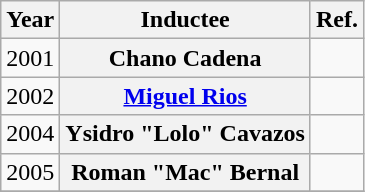<table class="wikitable sortable plainrowheaders" style="text-align:center;">
<tr>
<th scope=col>Year</th>
<th scope=col>Inductee</th>
<th scope=col class=unsortable>Ref.</th>
</tr>
<tr>
<td>2001</td>
<th scope=row style="text-align:center;">Chano Cadena</th>
<td></td>
</tr>
<tr>
<td>2002</td>
<th scope=row style="text-align:center;"><a href='#'>Miguel Rios</a></th>
<td></td>
</tr>
<tr>
<td>2004</td>
<th scope=row style="text-align:center;">Ysidro "Lolo" Cavazos</th>
<td></td>
</tr>
<tr>
<td>2005</td>
<th scope=row style="text-align:center;">Roman "Mac" Bernal</th>
<td></td>
</tr>
<tr>
</tr>
</table>
